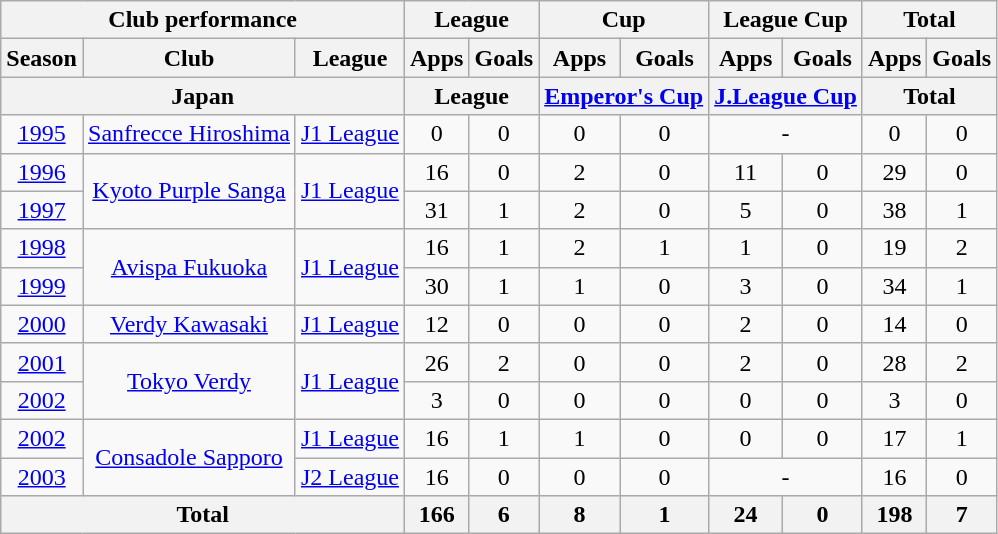<table class="wikitable" style="text-align:center;">
<tr>
<th colspan=3>Club performance</th>
<th colspan=2>League</th>
<th colspan=2>Cup</th>
<th colspan=2>League Cup</th>
<th colspan=2>Total</th>
</tr>
<tr>
<th>Season</th>
<th>Club</th>
<th>League</th>
<th>Apps</th>
<th>Goals</th>
<th>Apps</th>
<th>Goals</th>
<th>Apps</th>
<th>Goals</th>
<th>Apps</th>
<th>Goals</th>
</tr>
<tr>
<th colspan=3>Japan</th>
<th colspan=2>League</th>
<th colspan=2><a href='#'>Emperor's Cup</a></th>
<th colspan=2><a href='#'>J.League Cup</a></th>
<th colspan=2>Total</th>
</tr>
<tr>
<td><a href='#'>1995</a></td>
<td><a href='#'>Sanfrecce Hiroshima</a></td>
<td><a href='#'>J1 League</a></td>
<td>0</td>
<td>0</td>
<td>0</td>
<td>0</td>
<td colspan="2">-</td>
<td>0</td>
<td>0</td>
</tr>
<tr>
<td><a href='#'>1996</a></td>
<td rowspan="2"><a href='#'>Kyoto Purple Sanga</a></td>
<td rowspan="2"><a href='#'>J1 League</a></td>
<td>16</td>
<td>0</td>
<td>2</td>
<td>0</td>
<td>11</td>
<td>0</td>
<td>29</td>
<td>0</td>
</tr>
<tr>
<td><a href='#'>1997</a></td>
<td>31</td>
<td>1</td>
<td>2</td>
<td>0</td>
<td>5</td>
<td>0</td>
<td>38</td>
<td>1</td>
</tr>
<tr>
<td><a href='#'>1998</a></td>
<td rowspan="2"><a href='#'>Avispa Fukuoka</a></td>
<td rowspan="2"><a href='#'>J1 League</a></td>
<td>16</td>
<td>1</td>
<td>2</td>
<td>1</td>
<td>1</td>
<td>0</td>
<td>19</td>
<td>2</td>
</tr>
<tr>
<td><a href='#'>1999</a></td>
<td>30</td>
<td>1</td>
<td>1</td>
<td>0</td>
<td>3</td>
<td>0</td>
<td>34</td>
<td>1</td>
</tr>
<tr>
<td><a href='#'>2000</a></td>
<td><a href='#'>Verdy Kawasaki</a></td>
<td><a href='#'>J1 League</a></td>
<td>12</td>
<td>0</td>
<td>0</td>
<td>0</td>
<td>2</td>
<td>0</td>
<td>14</td>
<td>0</td>
</tr>
<tr>
<td><a href='#'>2001</a></td>
<td rowspan="2"><a href='#'>Tokyo Verdy</a></td>
<td rowspan="2"><a href='#'>J1 League</a></td>
<td>26</td>
<td>2</td>
<td>0</td>
<td>0</td>
<td>2</td>
<td>0</td>
<td>28</td>
<td>2</td>
</tr>
<tr>
<td><a href='#'>2002</a></td>
<td>3</td>
<td>0</td>
<td>0</td>
<td>0</td>
<td>0</td>
<td>0</td>
<td>3</td>
<td>0</td>
</tr>
<tr>
<td><a href='#'>2002</a></td>
<td rowspan="2"><a href='#'>Consadole Sapporo</a></td>
<td><a href='#'>J1 League</a></td>
<td>16</td>
<td>1</td>
<td>1</td>
<td>0</td>
<td>0</td>
<td>0</td>
<td>17</td>
<td>1</td>
</tr>
<tr>
<td><a href='#'>2003</a></td>
<td><a href='#'>J2 League</a></td>
<td>16</td>
<td>0</td>
<td>0</td>
<td>0</td>
<td colspan="2">-</td>
<td>16</td>
<td>0</td>
</tr>
<tr>
<th colspan=3>Total</th>
<th>166</th>
<th>6</th>
<th>8</th>
<th>1</th>
<th>24</th>
<th>0</th>
<th>198</th>
<th>7</th>
</tr>
</table>
